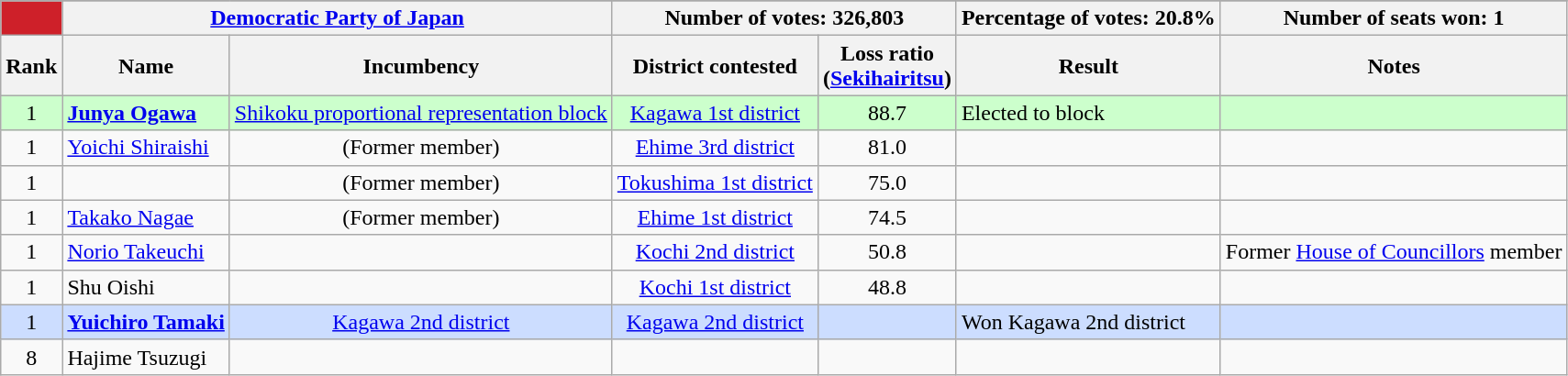<table class="wikitable sortable" style="text-align: center; ">
<tr ------------------>
</tr>
<tr class="vcard">
<th style="background-color: #CE2029; width: 5px;"></th>
<th colspan="2" align="center"><a href='#'>Democratic Party of Japan</a></th>
<th colspan="2" align="center">Number of votes: 326,803</th>
<th colspan="1" align="center">Percentage of votes: 20.8%</th>
<th colspan="2" align="center">Number of seats won: 1</th>
</tr>
<tr>
<th>Rank</th>
<th>Name</th>
<th>Incumbency</th>
<th>District contested</th>
<th>Loss ratio<br>(<a href='#'>Sekihairitsu</a>)</th>
<th>Result</th>
<th>Notes</th>
</tr>
<tr style="display:none;">
<td>99999</td>
<td>AAA</td>
<td>AAA</td>
<td>AAA</td>
<td>99999</td>
<td>AAA </td>
</tr>
<tr style="display:none;">
<td>000</td>
<td>ZZZ</td>
<td>ZZZ</td>
<td>ZZZ</td>
<td>000</td>
<td>ZZZ</td>
</tr>
<tr style="background-color:#cfc;">
<td>1</td>
<td style="text-align:left;"><span></span> <strong><a href='#'>Junya Ogawa</a></strong></td>
<td><span></span><a href='#'>Shikoku proportional representation block</a></td>
<td><a href='#'>Kagawa 1st district</a></td>
<td>88.7</td>
<td style="text-align:left;"><span></span> Elected to block</td>
<td align=left><span></span></td>
</tr>
<tr>
<td>1</td>
<td style="text-align:left;"><span></span> <a href='#'>Yoichi Shiraishi</a></td>
<td><span></span><span>(Former member)</span></td>
<td><a href='#'>Ehime 3rd district</a></td>
<td>81.0</td>
<td style="text-align:left;"><span></span></td>
<td align=left><span></span></td>
</tr>
<tr>
<td>1</td>
<td style="text-align:left;"><span></span> </td>
<td><span></span><span>(Former member)</span></td>
<td><a href='#'>Tokushima 1st district</a></td>
<td>75.0</td>
<td style="text-align:left;"><span></span></td>
<td align=left><span></span></td>
</tr>
<tr>
<td>1</td>
<td style="text-align:left;"><span></span> <a href='#'>Takako Nagae</a></td>
<td><span></span><span>(Former member)</span></td>
<td><a href='#'>Ehime 1st district</a></td>
<td>74.5</td>
<td style="text-align:left;"><span></span></td>
<td align=left><span></span></td>
</tr>
<tr>
<td>1</td>
<td style="text-align:left;"><span></span> <a href='#'>Norio Takeuchi</a></td>
<td><span></span></td>
<td><a href='#'>Kochi 2nd district</a></td>
<td>50.8</td>
<td style="text-align:left;"><span></span></td>
<td align=left><span></span>Former <a href='#'>House of Councillors</a> member</td>
</tr>
<tr>
<td>1</td>
<td style="text-align:left;"><span></span> Shu Oishi</td>
<td><span></span></td>
<td><a href='#'>Kochi 1st district</a></td>
<td>48.8</td>
<td style="text-align:left;"><span></span></td>
<td align=left><span></span></td>
</tr>
<tr style="background-color:#cdf;">
<td>1</td>
<td style="text-align:left;"><span></span> <strong><a href='#'>Yuichiro Tamaki</a></strong></td>
<td><span></span><a href='#'>Kagawa 2nd district</a></td>
<td><a href='#'>Kagawa 2nd district</a></td>
<td></td>
<td style="text-align:left;"><span></span> Won Kagawa 2nd district</td>
<td align=left><span></span></td>
</tr>
<tr>
<td>8</td>
<td style="text-align:left;"><span></span> Hajime Tsuzugi</td>
<td><span></span></td>
<td><span></span></td>
<td></td>
<td style="text-align:left;"><span></span></td>
<td align=left><span></span></td>
</tr>
</table>
